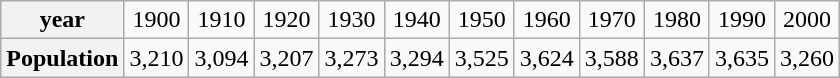<table class="wikitable">
<tr align="center">
<th>year</th>
<td>1900</td>
<td>1910</td>
<td>1920</td>
<td>1930</td>
<td>1940</td>
<td>1950</td>
<td>1960</td>
<td>1970</td>
<td>1980</td>
<td>1990</td>
<td>2000</td>
</tr>
<tr align="right">
<th>Population</th>
<td>3,210</td>
<td>3,094</td>
<td>3,207</td>
<td>3,273</td>
<td>3,294</td>
<td>3,525</td>
<td>3,624</td>
<td>3,588</td>
<td>3,637</td>
<td>3,635</td>
<td>3,260</td>
</tr>
</table>
